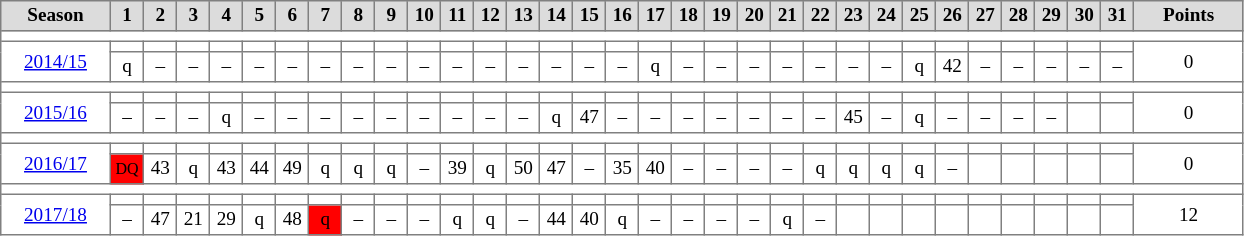<table cellpadding="3" cellspacing="0" border="1" style="background:#ffffff; font-size:80%; line-height:13px; border:grey solid 1px; border-collapse:collapse;">
<tr style="background:#ccc; text-align:center;">
<td style="background:#DCDCDC;" width=65px><strong>Season</strong></td>
<td style="background:#DCDCDC;" width=15px><strong>1</strong></td>
<td style="background:#DCDCDC;" width=15px><strong>2</strong></td>
<td style="background:#DCDCDC;" width=15px><strong>3</strong></td>
<td style="background:#DCDCDC;" width=15px><strong>4</strong></td>
<td style="background:#DCDCDC;" width=15px><strong>5</strong></td>
<td style="background:#DCDCDC;" width=15px><strong>6</strong></td>
<td style="background:#DCDCDC;" width=15px><strong>7</strong></td>
<td style="background:#DCDCDC;" width=15px><strong>8</strong></td>
<td style="background:#DCDCDC;" width=15px><strong>9</strong></td>
<td style="background:#DCDCDC;" width=15px><strong>10</strong></td>
<td style="background:#DCDCDC;" width=15px><strong>11</strong></td>
<td style="background:#DCDCDC;" width=15px><strong>12</strong></td>
<td style="background:#DCDCDC;" width=15px><strong>13</strong></td>
<td style="background:#DCDCDC;" width=15px><strong>14</strong></td>
<td style="background:#DCDCDC;" width=15px><strong>15</strong></td>
<td style="background:#DCDCDC;" width=15px><strong>16</strong></td>
<td style="background:#DCDCDC;" width=15px><strong>17</strong></td>
<td style="background:#DCDCDC;" width=15px><strong>18</strong></td>
<td style="background:#DCDCDC;" width=15px><strong>19</strong></td>
<td style="background:#DCDCDC;" width=15px><strong>20</strong></td>
<td style="background:#DCDCDC;" width=15px><strong>21</strong></td>
<td style="background:#DCDCDC;" width=15px><strong>22</strong></td>
<td style="background:#DCDCDC;" width=15px><strong>23</strong></td>
<td style="background:#DCDCDC;" width=15px><strong>24</strong></td>
<td style="background:#DCDCDC;" width=15px><strong>25</strong></td>
<td style="background:#DCDCDC;" width=15px><strong>26</strong></td>
<td style="background:#DCDCDC;" width=15px><strong>27</strong></td>
<td style="background:#DCDCDC;" width=15px><strong>28</strong></td>
<td style="background:#DCDCDC;" width=15px><strong>29</strong></td>
<td style="background:#DCDCDC;" width=15px><strong>30</strong></td>
<td style="background:#DCDCDC;" width=15px><strong>31</strong></td>
<td style="background:#DCDCDC;" width=30px><strong>Points</strong></td>
</tr>
<tr>
<td colspan=33></td>
</tr>
<tr align=center>
<td rowspan=2><a href='#'>2014/15</a></td>
<th></th>
<th></th>
<th></th>
<th></th>
<th></th>
<th></th>
<th></th>
<th></th>
<th></th>
<th></th>
<th></th>
<th></th>
<th></th>
<th></th>
<th></th>
<th></th>
<th></th>
<th></th>
<th></th>
<th></th>
<th></th>
<th></th>
<th></th>
<th></th>
<th></th>
<th></th>
<th></th>
<th></th>
<th></th>
<th></th>
<th></th>
<td rowspan=2 width=66px>0</td>
</tr>
<tr align=center>
<td>q</td>
<td>–</td>
<td>–</td>
<td>–</td>
<td>–</td>
<td>–</td>
<td>–</td>
<td>–</td>
<td>–</td>
<td>–</td>
<td>–</td>
<td>–</td>
<td>–</td>
<td>–</td>
<td>–</td>
<td>–</td>
<td>q</td>
<td>–</td>
<td>–</td>
<td>–</td>
<td>–</td>
<td>–</td>
<td>–</td>
<td>–</td>
<td>q</td>
<td>42</td>
<td>–</td>
<td>–</td>
<td>–</td>
<td>–</td>
<td>–</td>
</tr>
<tr>
<td colspan=33></td>
</tr>
<tr align=center>
<td rowspan=2 width=66px><a href='#'>2015/16</a></td>
<th></th>
<th></th>
<th></th>
<th></th>
<th></th>
<th></th>
<th></th>
<th></th>
<th></th>
<th></th>
<th></th>
<th></th>
<th></th>
<th></th>
<th></th>
<th></th>
<th></th>
<th></th>
<th></th>
<th></th>
<th></th>
<th></th>
<th></th>
<th></th>
<th></th>
<th></th>
<th></th>
<th></th>
<th></th>
<th></th>
<th></th>
<td rowspan=2 width=66px>0</td>
</tr>
<tr align=center>
<td>–</td>
<td>–</td>
<td>–</td>
<td>q</td>
<td>–</td>
<td>–</td>
<td>–</td>
<td>–</td>
<td>–</td>
<td>–</td>
<td>–</td>
<td>–</td>
<td>–</td>
<td>q</td>
<td>47</td>
<td>–</td>
<td>–</td>
<td>–</td>
<td>–</td>
<td>–</td>
<td>–</td>
<td>–</td>
<td>45</td>
<td>–</td>
<td>q</td>
<td>–</td>
<td>–</td>
<td>–</td>
<td>–</td>
<td></td>
<td></td>
</tr>
<tr>
<td colspan=33></td>
</tr>
<tr align=center>
<td rowspan=2 width=66px><a href='#'>2016/17</a></td>
<th></th>
<th></th>
<th></th>
<th></th>
<th></th>
<th></th>
<th></th>
<th></th>
<th></th>
<th></th>
<th></th>
<th></th>
<th></th>
<th></th>
<th></th>
<th></th>
<th></th>
<th></th>
<th></th>
<th></th>
<th></th>
<th></th>
<th></th>
<th></th>
<th></th>
<th></th>
<th></th>
<th></th>
<th></th>
<th></th>
<th></th>
<td rowspan=2 width=66px>0</td>
</tr>
<tr align=center>
<td bgcolor=red><small>DQ</small></td>
<td>43</td>
<td>q</td>
<td>43</td>
<td>44</td>
<td>49</td>
<td>q</td>
<td>q</td>
<td>q</td>
<td>–</td>
<td>39</td>
<td>q</td>
<td>50</td>
<td>47</td>
<td>–</td>
<td>35</td>
<td>40</td>
<td>–</td>
<td>–</td>
<td>–</td>
<td>–</td>
<td>q</td>
<td>q</td>
<td>q</td>
<td>q</td>
<td>–</td>
<td></td>
<td></td>
<td></td>
<td></td>
<td></td>
</tr>
<tr>
<td colspan=33></td>
</tr>
<tr align=center>
<td rowspan="2" style="width:66px;"><a href='#'>2017/18</a></td>
<th></th>
<th></th>
<th></th>
<th></th>
<th></th>
<th></th>
<th></th>
<th></th>
<th></th>
<th></th>
<th></th>
<th></th>
<th></th>
<th></th>
<th></th>
<th></th>
<th></th>
<th></th>
<th></th>
<th></th>
<th></th>
<th></th>
<th></th>
<th></th>
<th></th>
<th></th>
<th></th>
<th></th>
<th></th>
<th></th>
<th></th>
<td rowspan="2" style="width:66px;">12</td>
</tr>
<tr align=center>
<td>–</td>
<td>47</td>
<td>21</td>
<td>29</td>
<td>q</td>
<td>48</td>
<td bgcolor=red>q</td>
<td>–</td>
<td>–</td>
<td>–</td>
<td>q</td>
<td>q</td>
<td>–</td>
<td>44</td>
<td>40</td>
<td>q</td>
<td>–</td>
<td>–</td>
<td>–</td>
<td>–</td>
<td>q</td>
<td>–</td>
<td></td>
<td></td>
<td></td>
<td></td>
<td></td>
<td></td>
<td></td>
<td></td>
<td></td>
</tr>
</table>
